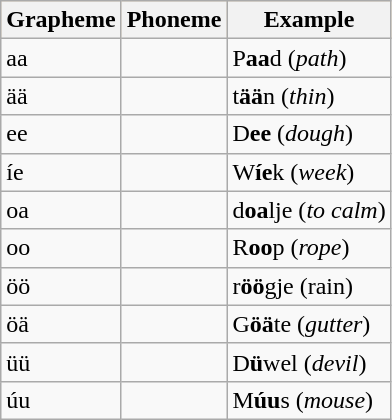<table class="wikitable">
<tr style="background-color:#FFDEAD;" align="center">
<th>Grapheme</th>
<th>Phoneme</th>
<th>Example</th>
</tr>
<tr>
<td>aa</td>
<td></td>
<td>P<strong>aa</strong>d (<em>path</em>)</td>
</tr>
<tr>
<td>ää</td>
<td></td>
<td>t<strong>ää</strong>n (<em>thin</em>)</td>
</tr>
<tr>
<td>ee</td>
<td></td>
<td>D<strong>ee</strong> (<em>dough</em>)</td>
</tr>
<tr>
<td>íe</td>
<td></td>
<td>W<strong>íe</strong>k (<em>week</em>)</td>
</tr>
<tr>
<td>oa</td>
<td></td>
<td>d<strong>oa</strong>lje (<em>to calm</em>)</td>
</tr>
<tr>
<td>oo</td>
<td></td>
<td>R<strong>oo</strong>p (<em>rope</em>)</td>
</tr>
<tr>
<td>öö</td>
<td></td>
<td>r<strong>öö</strong>gje (rain)</td>
</tr>
<tr>
<td>öä</td>
<td></td>
<td>G<strong>öä</strong>te (<em>gutter</em>)</td>
</tr>
<tr>
<td>üü</td>
<td></td>
<td>D<strong>ü</strong>wel (<em>devil</em>)</td>
</tr>
<tr>
<td>úu</td>
<td></td>
<td>M<strong>úu</strong>s (<em>mouse</em>)</td>
</tr>
</table>
